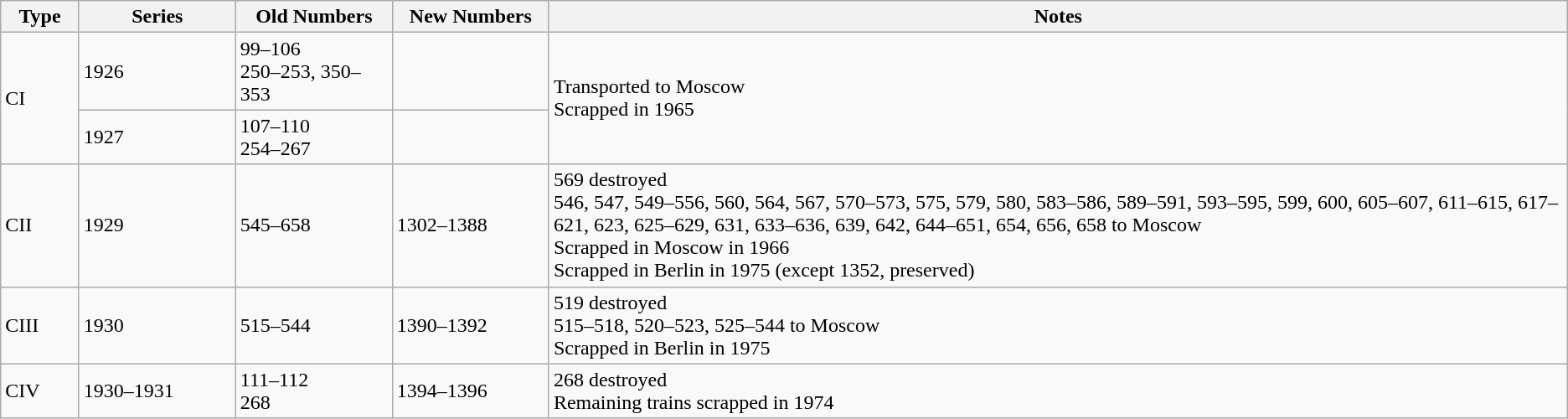<table class="wikitable">
<tr>
<th width="5%">Type</th>
<th width="10%">Series</th>
<th width="10%">Old Numbers</th>
<th width="10%">New Numbers</th>
<th width="65%">Notes</th>
</tr>
<tr>
<td rowspan="2">CI</td>
<td>1926</td>
<td>99–106<br>250–253, 350–353</td>
<td></td>
<td rowspan="2">Transported to Moscow<br>Scrapped in 1965</td>
</tr>
<tr>
<td>1927</td>
<td>107–110<br>254–267</td>
<td></td>
</tr>
<tr>
<td>CII</td>
<td>1929</td>
<td>545–658</td>
<td>1302–1388</td>
<td>569 destroyed<br>546, 547, 549–556, 560, 564, 567, 570–573, 575, 579, 580, 583–586, 589–591, 593–595, 599, 600, 605–607, 611–615, 617–621, 623, 625–629, 631, 633–636, 639, 642, 644–651, 654, 656, 658 to Moscow<br>Scrapped in Moscow in 1966<br>Scrapped in Berlin in 1975 (except 1352, preserved)</td>
</tr>
<tr>
<td>CIII</td>
<td>1930</td>
<td>515–544</td>
<td>1390–1392</td>
<td>519 destroyed<br>515–518, 520–523, 525–544 to Moscow<br>Scrapped in Berlin in 1975</td>
</tr>
<tr>
<td>CIV</td>
<td>1930–1931</td>
<td>111–112<br>268</td>
<td>1394–1396</td>
<td>268 destroyed<br>Remaining trains scrapped in 1974</td>
</tr>
</table>
